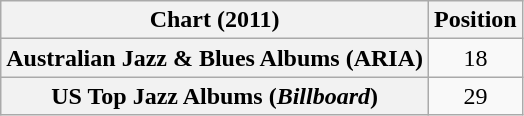<table class="wikitable plainrowheaders" style="text-align:center">
<tr>
<th scope="col">Chart (2011)</th>
<th scope="col">Position</th>
</tr>
<tr>
<th scope="row">Australian Jazz & Blues Albums (ARIA)</th>
<td>18</td>
</tr>
<tr>
<th scope="row">US Top Jazz Albums (<em>Billboard</em>)</th>
<td>29</td>
</tr>
</table>
